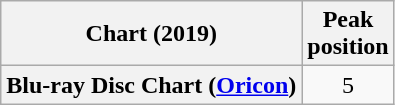<table class="wikitable plainrowheaders" style="text-align:center">
<tr>
<th scope="col">Chart (2019)</th>
<th scope="col">Peak<br> position</th>
</tr>
<tr>
<th scope="row">Blu-ray Disc Chart (<a href='#'>Oricon</a>)</th>
<td>5</td>
</tr>
</table>
